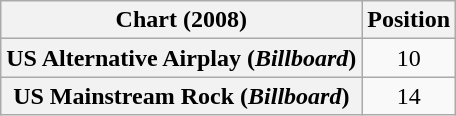<table class="wikitable sortable plainrowheaders" style="text-align:center">
<tr>
<th scope="col">Chart (2008)</th>
<th scope="col">Position</th>
</tr>
<tr>
<th scope="row">US Alternative Airplay (<em>Billboard</em>)</th>
<td>10</td>
</tr>
<tr>
<th scope="row">US Mainstream Rock (<em>Billboard</em>)</th>
<td>14</td>
</tr>
</table>
